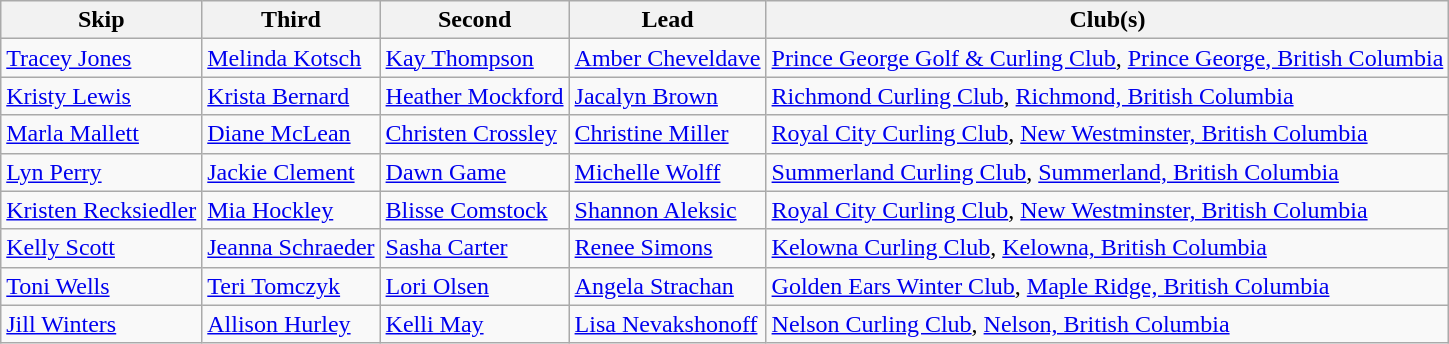<table class="wikitable" border="1">
<tr>
<th>Skip</th>
<th>Third</th>
<th>Second</th>
<th>Lead</th>
<th>Club(s)</th>
</tr>
<tr>
<td><a href='#'>Tracey Jones</a></td>
<td><a href='#'>Melinda Kotsch</a></td>
<td><a href='#'>Kay Thompson</a></td>
<td><a href='#'>Amber Cheveldave</a></td>
<td><a href='#'>Prince George Golf & Curling Club</a>, <a href='#'>Prince George, British Columbia</a></td>
</tr>
<tr>
<td><a href='#'>Kristy Lewis</a></td>
<td><a href='#'>Krista Bernard</a></td>
<td><a href='#'>Heather Mockford</a></td>
<td><a href='#'>Jacalyn Brown</a></td>
<td><a href='#'>Richmond Curling Club</a>, <a href='#'>Richmond, British Columbia</a></td>
</tr>
<tr>
<td><a href='#'>Marla Mallett</a></td>
<td><a href='#'>Diane McLean</a></td>
<td><a href='#'>Christen Crossley</a></td>
<td><a href='#'>Christine Miller</a></td>
<td><a href='#'>Royal City Curling Club</a>, <a href='#'>New Westminster, British Columbia</a></td>
</tr>
<tr>
<td><a href='#'>Lyn Perry</a></td>
<td><a href='#'>Jackie Clement</a></td>
<td><a href='#'>Dawn Game</a></td>
<td><a href='#'>Michelle Wolff</a></td>
<td><a href='#'>Summerland Curling Club</a>, <a href='#'>Summerland, British Columbia</a></td>
</tr>
<tr>
<td><a href='#'>Kristen Recksiedler</a></td>
<td><a href='#'>Mia Hockley</a></td>
<td><a href='#'>Blisse Comstock</a></td>
<td><a href='#'>Shannon Aleksic</a></td>
<td><a href='#'>Royal City Curling Club</a>, <a href='#'>New Westminster, British Columbia</a></td>
</tr>
<tr>
<td><a href='#'>Kelly Scott</a></td>
<td><a href='#'>Jeanna Schraeder</a></td>
<td><a href='#'>Sasha Carter</a></td>
<td><a href='#'>Renee Simons</a></td>
<td><a href='#'>Kelowna Curling Club</a>, <a href='#'>Kelowna, British Columbia</a></td>
</tr>
<tr>
<td><a href='#'>Toni Wells</a></td>
<td><a href='#'>Teri Tomczyk</a></td>
<td><a href='#'>Lori Olsen</a></td>
<td><a href='#'>Angela Strachan</a></td>
<td><a href='#'>Golden Ears Winter Club</a>, <a href='#'>Maple Ridge, British Columbia</a></td>
</tr>
<tr>
<td><a href='#'>Jill Winters</a></td>
<td><a href='#'>Allison Hurley</a></td>
<td><a href='#'>Kelli May</a></td>
<td><a href='#'>Lisa Nevakshonoff</a></td>
<td><a href='#'>Nelson Curling Club</a>, <a href='#'>Nelson, British Columbia</a></td>
</tr>
</table>
